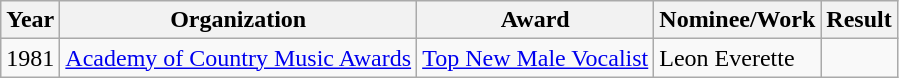<table class="wikitable">
<tr>
<th>Year</th>
<th>Organization</th>
<th>Award</th>
<th>Nominee/Work</th>
<th>Result</th>
</tr>
<tr>
<td>1981</td>
<td><a href='#'>Academy of Country Music Awards</a></td>
<td><a href='#'>Top New Male Vocalist</a></td>
<td>Leon Everette</td>
<td></td>
</tr>
</table>
